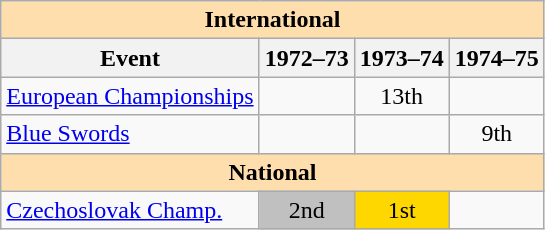<table class="wikitable" style="text-align:center">
<tr>
<th style="background-color: #ffdead; " colspan=4 align=center>International</th>
</tr>
<tr>
<th>Event</th>
<th>1972–73</th>
<th>1973–74</th>
<th>1974–75</th>
</tr>
<tr>
<td align=left><a href='#'>European Championships</a></td>
<td></td>
<td>13th</td>
<td></td>
</tr>
<tr>
<td align=left><a href='#'>Blue Swords</a></td>
<td></td>
<td></td>
<td>9th</td>
</tr>
<tr>
<th style="background-color: #ffdead; " colspan=4 align=center>National</th>
</tr>
<tr>
<td align=left><a href='#'>Czechoslovak Champ.</a></td>
<td bgcolor=silver>2nd</td>
<td bgcolor=gold>1st</td>
<td></td>
</tr>
</table>
